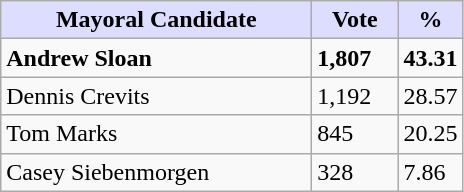<table class="wikitable">
<tr>
<th style="background:#ddf; width:200px;">Mayoral Candidate</th>
<th style="background:#ddf; width:50px;">Vote</th>
<th style="background:#ddf; width:30px;">%</th>
</tr>
<tr>
<td><strong>Andrew Sloan</strong></td>
<td><strong>1,807</strong></td>
<td><strong>43.31</strong></td>
</tr>
<tr>
<td>Dennis Crevits</td>
<td>1,192</td>
<td>28.57</td>
</tr>
<tr>
<td>Tom Marks</td>
<td>845</td>
<td>20.25</td>
</tr>
<tr>
<td>Casey Siebenmorgen</td>
<td>328</td>
<td>7.86</td>
</tr>
</table>
